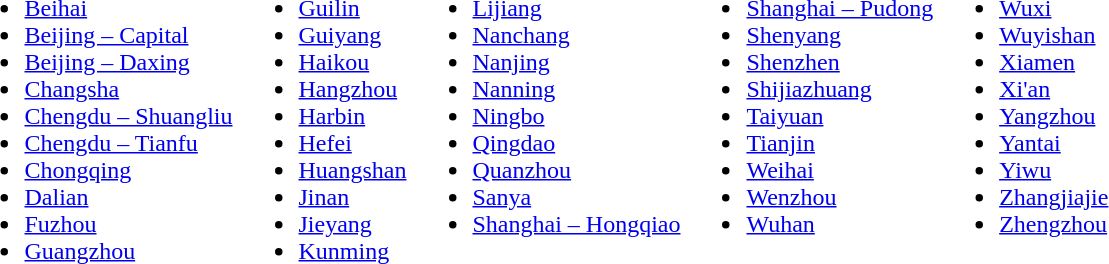<table>
<tr>
<td><br><ul><li><a href='#'>Beihai</a></li><li><a href='#'>Beijing – Capital</a></li><li><a href='#'>Beijing – Daxing</a></li><li><a href='#'>Changsha</a></li><li><a href='#'>Chengdu – Shuangliu</a></li><li><a href='#'>Chengdu – Tianfu</a></li><li><a href='#'>Chongqing</a></li><li><a href='#'>Dalian</a></li><li><a href='#'>Fuzhou</a></li><li><a href='#'>Guangzhou</a></li></ul></td>
<td valign="top"><br><ul><li><a href='#'>Guilin</a></li><li><a href='#'>Guiyang</a></li><li><a href='#'>Haikou</a></li><li><a href='#'>Hangzhou</a></li><li><a href='#'>Harbin</a></li><li><a href='#'>Hefei</a></li><li><a href='#'>Huangshan</a></li><li><a href='#'>Jinan</a></li><li><a href='#'>Jieyang</a></li><li><a href='#'>Kunming</a></li></ul></td>
<td valign="top"><br><ul><li><a href='#'>Lijiang</a></li><li><a href='#'>Nanchang</a></li><li><a href='#'>Nanjing</a></li><li><a href='#'>Nanning</a></li><li><a href='#'>Ningbo</a></li><li><a href='#'>Qingdao</a></li><li><a href='#'>Quanzhou</a></li><li><a href='#'>Sanya</a></li><li><a href='#'>Shanghai – Hongqiao</a></li></ul></td>
<td valign="top"><br><ul><li><a href='#'>Shanghai – Pudong</a></li><li><a href='#'>Shenyang</a></li><li><a href='#'>Shenzhen</a></li><li><a href='#'>Shijiazhuang</a></li><li><a href='#'>Taiyuan</a></li><li><a href='#'>Tianjin</a></li><li><a href='#'>Weihai</a></li><li><a href='#'>Wenzhou</a></li><li><a href='#'>Wuhan</a></li></ul></td>
<td valign="top"><br><ul><li><a href='#'>Wuxi</a></li><li><a href='#'>Wuyishan</a></li><li><a href='#'>Xiamen</a></li><li><a href='#'>Xi'an</a></li><li><a href='#'>Yangzhou</a></li><li><a href='#'>Yantai</a></li><li><a href='#'>Yiwu</a></li><li><a href='#'>Zhangjiajie</a></li><li><a href='#'>Zhengzhou</a></li></ul></td>
<td></td>
</tr>
</table>
